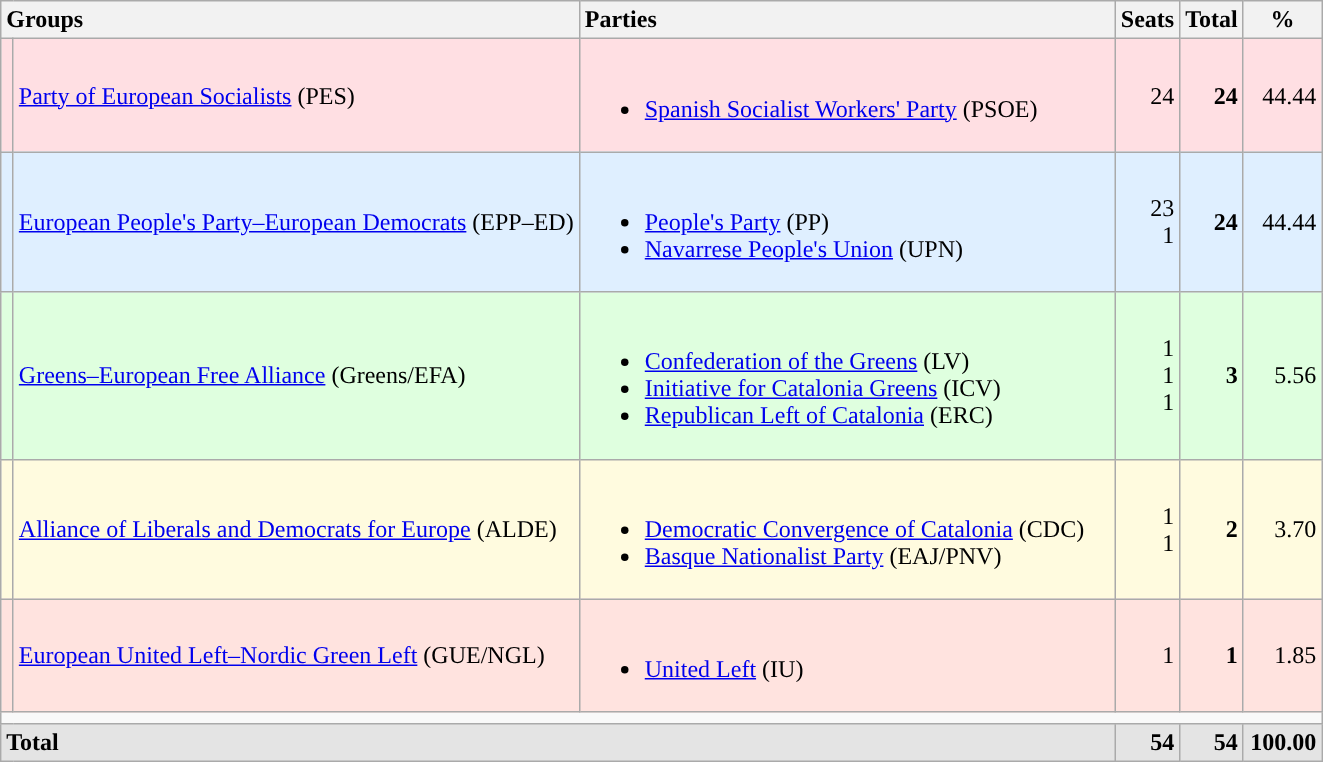<table class="wikitable" style="text-align:right;">
<tr>
<th style="text-align:left;" colspan="2" width="375">Groups</th>
<th style="text-align:left;" width="350">Parties</th>
<th width="35">Seats</th>
<th width="35">Total</th>
<th width="45">%</th>
</tr>
<tr style="background:#FFDFE3;">
<td width="1" style="color:inherit;background:"></td>
<td align="left"><a href='#'>Party of European Socialists</a> (PES)</td>
<td align="left"><br><ul><li><a href='#'>Spanish Socialist Workers' Party</a> (PSOE)</li></ul></td>
<td>24</td>
<td><strong>24</strong></td>
<td>44.44</td>
</tr>
<tr style="background:#DFEFFF;">
<td style="color:inherit;background:"></td>
<td align="left"><a href='#'>European People's Party–European Democrats</a> (EPP–ED)</td>
<td align="left"><br><ul><li><a href='#'>People's Party</a> (PP)</li><li><a href='#'>Navarrese People's Union</a> (UPN)</li></ul></td>
<td>23<br>1</td>
<td><strong>24</strong></td>
<td>44.44</td>
</tr>
<tr style="background:#DFFFDF;">
<td style="color:inherit;background:"></td>
<td align="left"><a href='#'>Greens–European Free Alliance</a> (Greens/EFA)</td>
<td align="left"><br><ul><li><a href='#'>Confederation of the Greens</a> (LV)</li><li><a href='#'>Initiative for Catalonia Greens</a> (ICV)</li><li><a href='#'>Republican Left of Catalonia</a> (ERC)</li></ul></td>
<td>1<br>1<br>1</td>
<td><strong>3</strong></td>
<td>5.56</td>
</tr>
<tr style="background:#FFFBDF;">
<td style="color:inherit;background:"></td>
<td align="left"><a href='#'>Alliance of Liberals and Democrats for Europe</a> (ALDE)</td>
<td align="left"><br><ul><li><a href='#'>Democratic Convergence of Catalonia</a> (CDC)</li><li><a href='#'>Basque Nationalist Party</a> (EAJ/PNV)</li></ul></td>
<td>1<br>1</td>
<td><strong>2</strong></td>
<td>3.70</td>
</tr>
<tr style="background:#FFE3DF;">
<td style="color:inherit;background:"></td>
<td align="left"><a href='#'>European United Left–Nordic Green Left</a> (GUE/NGL)</td>
<td align="left"><br><ul><li><a href='#'>United Left</a> (IU)</li></ul></td>
<td>1</td>
<td><strong>1</strong></td>
<td>1.85</td>
</tr>
<tr>
<td colspan="6"></td>
</tr>
<tr style="background:#E4E4E4; font-weight:bold;">
<td align="left" colspan="3">Total</td>
<td>54</td>
<td>54</td>
<td>100.00</td>
</tr>
</table>
